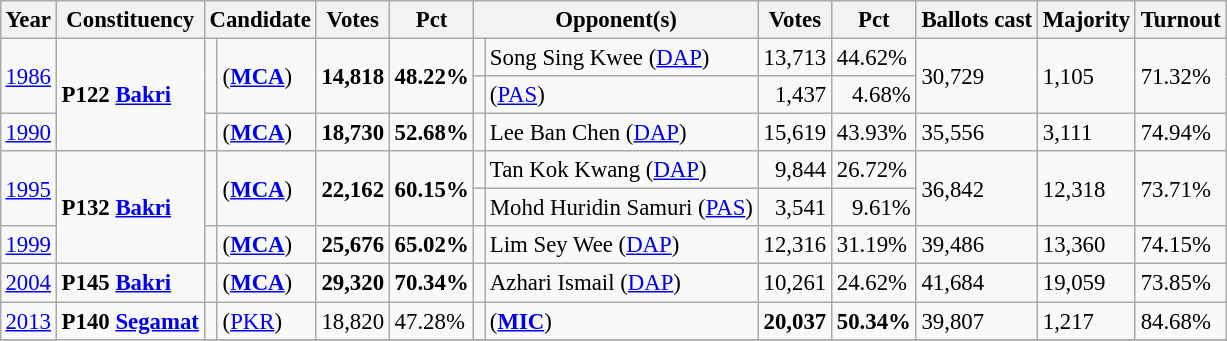<table class="wikitable" style="margin:0.5em ; font-size:95%">
<tr>
<th>Year</th>
<th>Constituency</th>
<th colspan=2>Candidate</th>
<th>Votes</th>
<th>Pct</th>
<th colspan=2>Opponent(s)</th>
<th>Votes</th>
<th>Pct</th>
<th>Ballots cast</th>
<th>Majority</th>
<th>Turnout</th>
</tr>
<tr>
<td rowspan=2><a href='#'>1986</a></td>
<td rowspan="3"><strong>P122 <a href='#'>Bakri</a></strong></td>
<td rowspan=2 ></td>
<td rowspan=2><strong></strong> (<a href='#'><strong>MCA</strong></a>)</td>
<td rowspan=2 align=right><strong>14,818</strong></td>
<td rowspan=2><strong>48.22%</strong></td>
<td></td>
<td>Song Sing Kwee (<a href='#'>DAP</a>)</td>
<td align="right">13,713</td>
<td>44.62%</td>
<td rowspan=2>30,729</td>
<td rowspan=2>1,105</td>
<td rowspan=2>71.32%</td>
</tr>
<tr>
<td></td>
<td> (<a href='#'>PAS</a>)</td>
<td align="right">1,437</td>
<td align=right>4.68%</td>
</tr>
<tr>
<td><a href='#'>1990</a></td>
<td></td>
<td><strong></strong> (<a href='#'><strong>MCA</strong></a>)</td>
<td align="right"><strong>18,730</strong></td>
<td><strong>52.68%</strong></td>
<td></td>
<td>Lee Ban Chen (<a href='#'>DAP</a>)</td>
<td align="right">15,619</td>
<td>43.93%</td>
<td>35,556</td>
<td>3,111</td>
<td>74.94%</td>
</tr>
<tr>
<td rowspan=2><a href='#'>1995</a></td>
<td rowspan="3"><strong>P132 <a href='#'>Bakri</a></strong></td>
<td rowspan=2 ></td>
<td rowspan=2><strong></strong> (<a href='#'><strong>MCA</strong></a>)</td>
<td rowspan=2 align="right"><strong>22,162</strong></td>
<td rowspan=2><strong>60.15%</strong></td>
<td></td>
<td>Tan Kok Kwang (<a href='#'>DAP</a>)</td>
<td align="right">9,844</td>
<td>26.72%</td>
<td rowspan=2>36,842</td>
<td rowspan=2>12,318</td>
<td rowspan=2>73.71%</td>
</tr>
<tr>
<td></td>
<td>Mohd Huridin Samuri (<a href='#'>PAS</a>)</td>
<td align="right">3,541</td>
<td align=right>9.61%</td>
</tr>
<tr>
<td><a href='#'>1999</a></td>
<td></td>
<td><strong></strong> (<a href='#'><strong>MCA</strong></a>)</td>
<td align="right"><strong>25,676</strong></td>
<td><strong>65.02%</strong></td>
<td></td>
<td>Lim Sey Wee (<a href='#'>DAP</a>)</td>
<td align="right">12,316</td>
<td>31.19%</td>
<td>39,486</td>
<td>13,360</td>
<td>74.15%</td>
</tr>
<tr>
<td><a href='#'>2004</a></td>
<td><strong>P145 <a href='#'>Bakri</a></strong></td>
<td></td>
<td><strong></strong> (<a href='#'><strong>MCA</strong></a>)</td>
<td align="right"><strong>29,320</strong></td>
<td><strong>70.34%</strong></td>
<td></td>
<td>Azhari Ismail (<a href='#'>DAP</a>)</td>
<td align="right">10,261</td>
<td>24.62%</td>
<td>41,684</td>
<td>19,059</td>
<td>73.85%</td>
</tr>
<tr>
<td><a href='#'>2013</a></td>
<td rowspan="2"><strong>P140 <a href='#'>Segamat</a></strong></td>
<td></td>
<td> (<a href='#'>PKR</a>)</td>
<td align="right">18,820</td>
<td>47.28%</td>
<td></td>
<td> (<a href='#'><strong>MIC</strong></a>)</td>
<td align="right"><strong>20,037</strong></td>
<td><strong>50.34%</strong></td>
<td>39,807</td>
<td>1,217</td>
<td>84.68%</td>
</tr>
<tr>
</tr>
</table>
